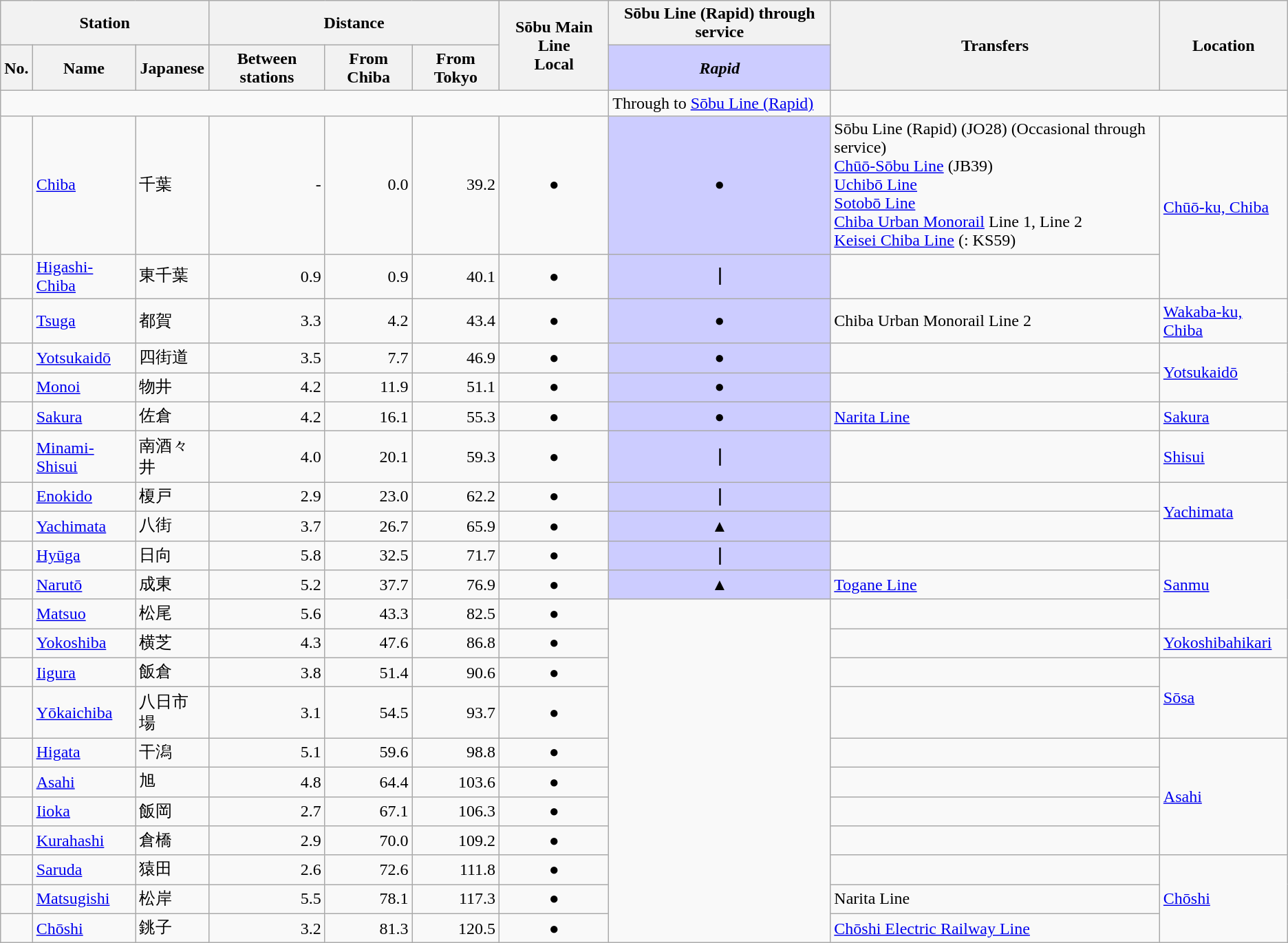<table class="wikitable">
<tr>
<th colspan="3">Station</th>
<th colspan="3">Distance</th>
<th rowspan="2">Sōbu Main Line<br>Local</th>
<th>Sōbu Line (Rapid) through service</th>
<th rowspan="2">Transfers</th>
<th rowspan="2">Location</th>
</tr>
<tr>
<th>No.</th>
<th>Name</th>
<th>Japanese</th>
<th>Between stations</th>
<th>From Chiba</th>
<th>From Tokyo</th>
<th style="background-color:#ccf;"><em>Rapid</em></th>
</tr>
<tr>
<td colspan="7"></td>
<td>Through to  <a href='#'>Sōbu Line (Rapid)</a></td>
<td colspan="2"></td>
</tr>
<tr>
<td></td>
<td><a href='#'>Chiba</a></td>
<td>千葉</td>
<td align="right">-</td>
<td align="right">0.0</td>
<td align="right">39.2</td>
<td align="center"><strong>●</strong></td>
<td style="background-color:#ccf;" align="center"><strong>●</strong></td>
<td> Sōbu Line (Rapid) (JO28) (Occasional through service)<br> <a href='#'>Chūō-Sōbu Line</a> (JB39)<br><a href='#'> Uchibō Line</a><br><a href='#'> Sotobō Line</a><br><a href='#'>Chiba Urban Monorail</a> Line 1, Line 2<br> <a href='#'>Keisei Chiba Line</a> (: KS59)</td>
<td rowspan="2"><a href='#'>Chūō-ku, Chiba</a></td>
</tr>
<tr>
<td></td>
<td><a href='#'>Higashi-Chiba</a></td>
<td>東千葉</td>
<td align="right">0.9</td>
<td align="right">0.9</td>
<td align="right">40.1</td>
<td align="center"><strong>●</strong></td>
<td style="background-color:#ccf;" align="center"><strong>｜</strong></td>
<td></td>
</tr>
<tr>
<td></td>
<td><a href='#'>Tsuga</a></td>
<td>都賀</td>
<td align="right">3.3</td>
<td align="right">4.2</td>
<td align="right">43.4</td>
<td align="center"><strong>●</strong></td>
<td style="background-color:#ccf;" align="center"><strong>●</strong></td>
<td>Chiba Urban Monorail Line 2</td>
<td><a href='#'>Wakaba-ku, Chiba</a></td>
</tr>
<tr>
<td></td>
<td><a href='#'>Yotsukaidō</a></td>
<td>四街道</td>
<td align="right">3.5</td>
<td align="right">7.7</td>
<td align="right">46.9</td>
<td align="center"><strong>●</strong></td>
<td style="background-color:#ccf;" align="center"><strong>●</strong></td>
<td></td>
<td rowspan="2"><a href='#'>Yotsukaidō</a></td>
</tr>
<tr>
<td></td>
<td><a href='#'>Monoi</a></td>
<td>物井</td>
<td align="right">4.2</td>
<td align="right">11.9</td>
<td align="right">51.1</td>
<td align="center"><strong>●</strong></td>
<td style="background-color:#ccf;" align="center"><strong>●</strong></td>
<td></td>
</tr>
<tr>
<td></td>
<td><a href='#'>Sakura</a></td>
<td>佐倉</td>
<td align="right">4.2</td>
<td align="right">16.1</td>
<td align="right">55.3</td>
<td align="center"><strong>●</strong></td>
<td style="background-color:#ccf;" align="center"><strong>●</strong></td>
<td> <a href='#'>Narita Line</a></td>
<td><a href='#'>Sakura</a></td>
</tr>
<tr>
<td></td>
<td><a href='#'>Minami-Shisui</a></td>
<td>南酒々井</td>
<td align="right">4.0</td>
<td align="right">20.1</td>
<td align="right">59.3</td>
<td align="center"><strong>●</strong></td>
<td style="background-color:#ccf;" align="center"><strong>｜</strong></td>
<td></td>
<td><a href='#'>Shisui</a></td>
</tr>
<tr>
<td></td>
<td><a href='#'>Enokido</a></td>
<td>榎戸</td>
<td align="right">2.9</td>
<td align="right">23.0</td>
<td align="right">62.2</td>
<td align="center"><strong>●</strong></td>
<td style="background-color:#ccf;" align="center"><strong>｜</strong></td>
<td></td>
<td rowspan="2"><a href='#'>Yachimata</a></td>
</tr>
<tr>
<td></td>
<td><a href='#'>Yachimata</a></td>
<td>八街</td>
<td align="right">3.7</td>
<td align="right">26.7</td>
<td align="right">65.9</td>
<td align="center"><strong>●</strong></td>
<td style="background-color:#ccf;" align="center"><strong>▲</strong></td>
<td></td>
</tr>
<tr>
<td></td>
<td><a href='#'>Hyūga</a></td>
<td>日向</td>
<td align="right">5.8</td>
<td align="right">32.5</td>
<td align="right">71.7</td>
<td align="center"><strong>●</strong></td>
<td style="background-color:#ccf;" align="center"><strong>｜</strong></td>
<td></td>
<td rowspan="3"><a href='#'>Sanmu</a></td>
</tr>
<tr>
<td></td>
<td><a href='#'>Narutō</a></td>
<td>成東</td>
<td align="right">5.2</td>
<td align="right">37.7</td>
<td align="right">76.9</td>
<td align="center"><strong>●</strong></td>
<td style="background-color:#ccf;" align="center"><strong>▲</strong></td>
<td> <a href='#'>Togane Line</a></td>
</tr>
<tr>
<td></td>
<td><a href='#'>Matsuo</a></td>
<td>松尾</td>
<td align="right">5.6</td>
<td align="right">43.3</td>
<td align="right">82.5</td>
<td align="center"><strong>●</strong></td>
<td rowspan="11"></td>
<td></td>
</tr>
<tr>
<td></td>
<td><a href='#'>Yokoshiba</a></td>
<td>横芝</td>
<td align="right">4.3</td>
<td align="right">47.6</td>
<td align="right">86.8</td>
<td align="center"><strong>●</strong></td>
<td></td>
<td><a href='#'>Yokoshibahikari</a></td>
</tr>
<tr>
<td></td>
<td><a href='#'>Iigura</a></td>
<td>飯倉</td>
<td align="right">3.8</td>
<td align="right">51.4</td>
<td align="right">90.6</td>
<td align="center"><strong>●</strong></td>
<td></td>
<td rowspan="2"><a href='#'>Sōsa</a></td>
</tr>
<tr>
<td></td>
<td><a href='#'>Yōkaichiba</a></td>
<td>八日市場</td>
<td align="right">3.1</td>
<td align="right">54.5</td>
<td align="right">93.7</td>
<td align="center"><strong>●</strong></td>
<td></td>
</tr>
<tr>
<td></td>
<td><a href='#'>Higata</a></td>
<td>干潟</td>
<td align="right">5.1</td>
<td align="right">59.6</td>
<td align="right">98.8</td>
<td align="center"><strong>●</strong></td>
<td></td>
<td rowspan="4"><a href='#'>Asahi</a></td>
</tr>
<tr>
<td></td>
<td><a href='#'>Asahi</a></td>
<td>旭</td>
<td align="right">4.8</td>
<td align="right">64.4</td>
<td align="right">103.6</td>
<td align="center"><strong>●</strong></td>
<td></td>
</tr>
<tr>
<td></td>
<td><a href='#'>Iioka</a></td>
<td>飯岡</td>
<td align="right">2.7</td>
<td align="right">67.1</td>
<td align="right">106.3</td>
<td align="center"><strong>●</strong></td>
<td></td>
</tr>
<tr>
<td></td>
<td><a href='#'>Kurahashi</a></td>
<td>倉橋</td>
<td align="right">2.9</td>
<td align="right">70.0</td>
<td align="right">109.2</td>
<td align="center"><strong>●</strong></td>
<td></td>
</tr>
<tr>
<td></td>
<td><a href='#'>Saruda</a></td>
<td>猿田</td>
<td align="right">2.6</td>
<td align="right">72.6</td>
<td align="right">111.8</td>
<td align="center"><strong>●</strong></td>
<td></td>
<td rowspan="3"><a href='#'>Chōshi</a></td>
</tr>
<tr>
<td></td>
<td><a href='#'>Matsugishi</a></td>
<td>松岸</td>
<td align="right">5.5</td>
<td align="right">78.1</td>
<td align="right">117.3</td>
<td align="center"><strong>●</strong></td>
<td> Narita Line</td>
</tr>
<tr>
<td></td>
<td><a href='#'>Chōshi</a></td>
<td>銚子</td>
<td align="right">3.2</td>
<td align="right">81.3</td>
<td align="right">120.5</td>
<td align="center"><strong>●</strong></td>
<td><a href='#'>Chōshi Electric Railway Line</a></td>
</tr>
</table>
